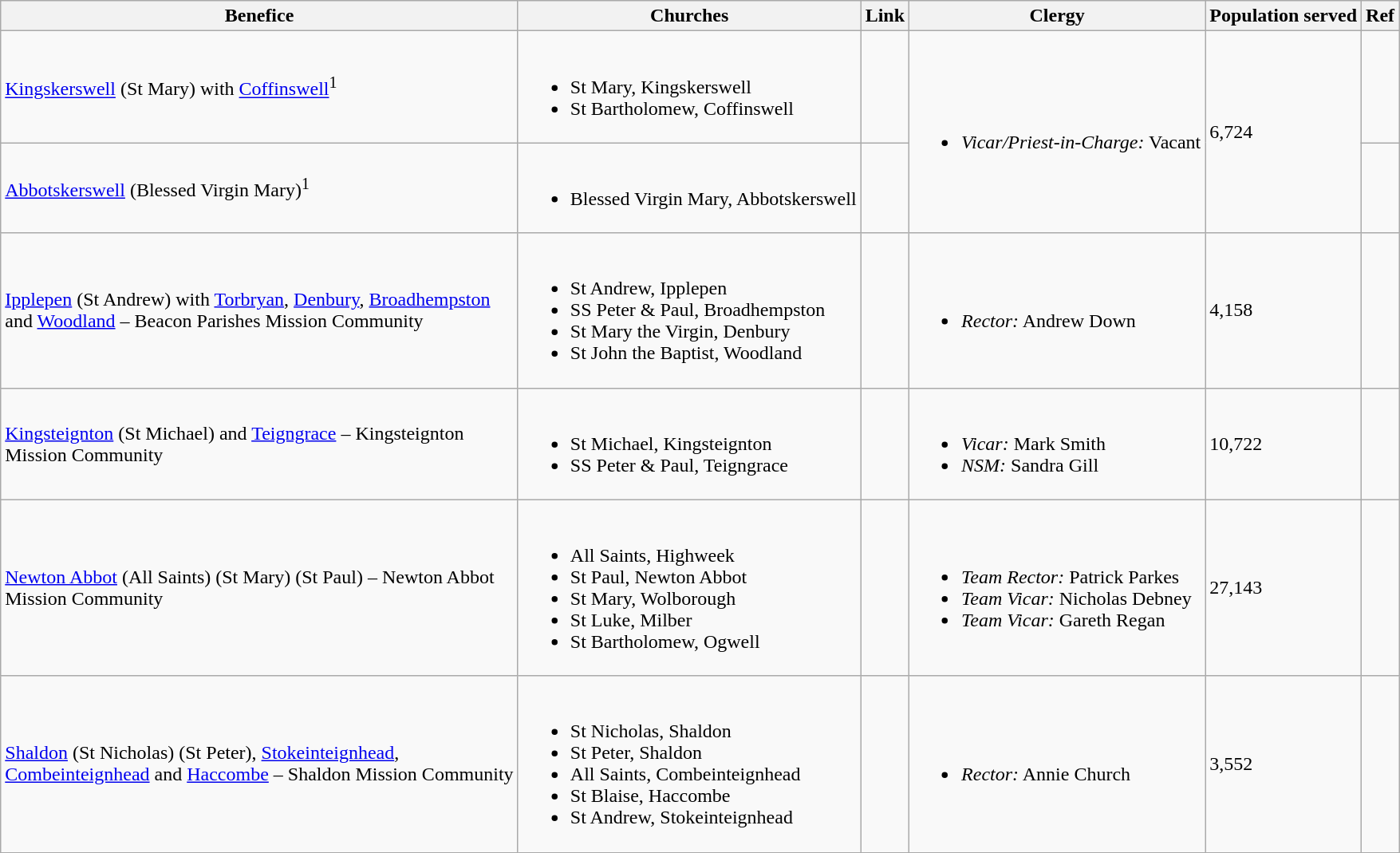<table class="wikitable">
<tr>
<th width="425">Benefice</th>
<th>Churches</th>
<th>Link</th>
<th>Clergy</th>
<th>Population served</th>
<th>Ref</th>
</tr>
<tr>
<td><a href='#'>Kingskerswell</a> (St Mary) with <a href='#'>Coffinswell</a><sup>1</sup></td>
<td><br><ul><li>St Mary, Kingskerswell</li><li>St Bartholomew, Coffinswell</li></ul></td>
<td> </td>
<td rowspan="2"><br><ul><li><em>Vicar/Priest-in-Charge:</em> Vacant</li></ul></td>
<td rowspan="2">6,724</td>
<td></td>
</tr>
<tr>
<td><a href='#'>Abbotskerswell</a> (Blessed Virgin Mary)<sup>1</sup></td>
<td><br><ul><li>Blessed Virgin Mary, Abbotskerswell</li></ul></td>
<td></td>
<td></td>
</tr>
<tr>
<td><a href='#'>Ipplepen</a> (St Andrew) with <a href='#'>Torbryan</a>, <a href='#'>Denbury</a>, <a href='#'>Broadhempston</a> and <a href='#'>Woodland</a> – Beacon Parishes Mission Community</td>
<td><br><ul><li>St Andrew, Ipplepen</li><li>SS Peter & Paul, Broadhempston</li><li>St Mary the Virgin, Denbury</li><li>St John the Baptist, Woodland</li></ul></td>
<td></td>
<td><br><ul><li><em>Rector:</em> Andrew Down</li></ul></td>
<td>4,158</td>
<td></td>
</tr>
<tr>
<td><a href='#'>Kingsteignton</a> (St Michael) and <a href='#'>Teigngrace</a> – Kingsteignton Mission Community</td>
<td><br><ul><li>St Michael, Kingsteignton</li><li>SS Peter & Paul, Teigngrace</li></ul></td>
<td></td>
<td><br><ul><li><em>Vicar:</em> Mark Smith</li><li><em>NSM:</em> Sandra Gill</li></ul></td>
<td>10,722</td>
<td></td>
</tr>
<tr>
<td><a href='#'>Newton Abbot</a> (All Saints) (St Mary) (St Paul) – Newton Abbot Mission Community</td>
<td><br><ul><li>All Saints, Highweek</li><li>St Paul, Newton Abbot</li><li>St Mary, Wolborough</li><li>St Luke, Milber</li><li>St Bartholomew, Ogwell</li></ul></td>
<td></td>
<td><br><ul><li><em>Team Rector:</em> Patrick Parkes</li><li><em>Team Vicar:</em> Nicholas Debney</li><li><em>Team Vicar:</em> Gareth Regan</li></ul></td>
<td>27,143</td>
<td></td>
</tr>
<tr>
<td><a href='#'>Shaldon</a> (St Nicholas) (St Peter), <a href='#'>Stokeinteignhead</a>, <a href='#'>Combeinteignhead</a> and <a href='#'>Haccombe</a> – Shaldon Mission Community</td>
<td><br><ul><li>St Nicholas, Shaldon</li><li>St Peter, Shaldon</li><li>All Saints, Combeinteignhead</li><li>St Blaise, Haccombe</li><li>St Andrew, Stokeinteignhead</li></ul></td>
<td></td>
<td><br><ul><li><em>Rector:</em> Annie Church</li></ul></td>
<td>3,552</td>
<td></td>
</tr>
</table>
